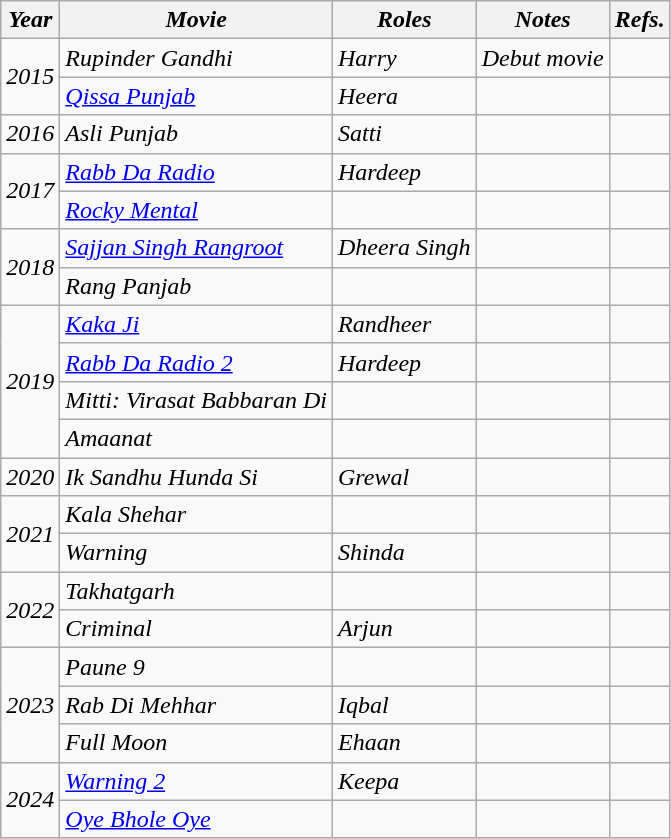<table class="wikitable">
<tr>
<th scope="col"><em>Year</em></th>
<th scope="col"><em>Movie</em></th>
<th><em>Roles</em></th>
<th scope="col"><em>Notes</em></th>
<th scope="col"><em>Refs.</em></th>
</tr>
<tr>
<td rowspan="2"><em>2015</em></td>
<td><em>Rupinder Gandhi</em></td>
<td><em>Harry</em></td>
<td><em>Debut movie</em></td>
<td></td>
</tr>
<tr>
<td><a href='#'><em>Qissa Punjab</em></a></td>
<td><em>Heera</em></td>
<td></td>
<td></td>
</tr>
<tr>
<td><em>2016</em></td>
<td><em>Asli Punjab</em></td>
<td><em>Satti</em></td>
<td></td>
<td></td>
</tr>
<tr>
<td rowspan="2"><em>2017</em></td>
<td><em><a href='#'>Rabb Da Radio</a></em></td>
<td><em>Hardeep</em></td>
<td></td>
<td></td>
</tr>
<tr>
<td><em><a href='#'>Rocky Mental</a></em></td>
<td></td>
<td></td>
<td></td>
</tr>
<tr>
<td rowspan="2"><em>2018</em></td>
<td><em><a href='#'>Sajjan Singh Rangroot</a></em></td>
<td><em>Dheera Singh</em></td>
<td></td>
<td></td>
</tr>
<tr>
<td><em>Rang Panjab</em></td>
<td></td>
<td></td>
<td></td>
</tr>
<tr>
<td rowspan="4"><em>2019</em></td>
<td><em><a href='#'>Kaka Ji</a></em></td>
<td><em>Randheer</em></td>
<td></td>
<td></td>
</tr>
<tr>
<td><em><a href='#'>Rabb Da Radio 2</a></em></td>
<td><em>Hardeep</em></td>
<td></td>
<td></td>
</tr>
<tr>
<td><em>Mitti: Virasat Babbaran Di</em></td>
<td></td>
<td></td>
<td></td>
</tr>
<tr>
<td><em>Amaanat</em></td>
<td></td>
<td></td>
<td></td>
</tr>
<tr>
<td><em>2020</em></td>
<td><em>Ik Sandhu Hunda Si</em></td>
<td><em>Grewal</em></td>
<td></td>
<td></td>
</tr>
<tr>
<td rowspan="2"><em>2021</em></td>
<td><em>Kala Shehar</em></td>
<td></td>
<td></td>
<td></td>
</tr>
<tr>
<td><em>Warning</em></td>
<td><em>Shinda</em></td>
<td></td>
<td></td>
</tr>
<tr>
<td rowspan="2"><em>2022</em></td>
<td><em>Takhatgarh</em></td>
<td></td>
<td></td>
<td></td>
</tr>
<tr>
<td><em>Criminal</em></td>
<td><em>Arjun</em></td>
<td></td>
<td></td>
</tr>
<tr>
<td rowspan="3"><em>2023</em></td>
<td><em>Paune 9</em></td>
<td></td>
<td></td>
<td></td>
</tr>
<tr>
<td><em>Rab Di Mehhar</em></td>
<td><em>Iqbal</em></td>
<td></td>
<td></td>
</tr>
<tr>
<td><em>Full Moon</em></td>
<td><em>Ehaan</em></td>
<td></td>
<td></td>
</tr>
<tr>
<td rowspan="2"><em>2024</em></td>
<td><em><a href='#'>Warning 2</a></em></td>
<td><em>Keepa</em></td>
<td></td>
<td></td>
</tr>
<tr>
<td><em><a href='#'>Oye Bhole Oye</a></em></td>
<td></td>
<td></td>
<td></td>
</tr>
</table>
